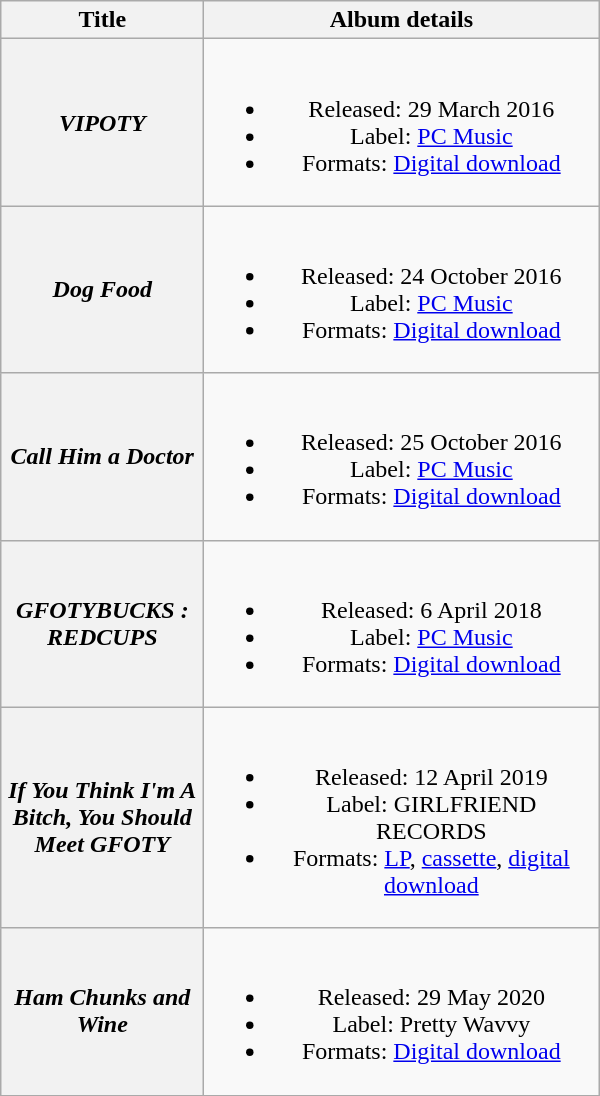<table class="wikitable plainrowheaders" style="text-align:center">
<tr>
<th scope="col" style="width:8em;">Title</th>
<th scope="col" style="width:16em;">Album details</th>
</tr>
<tr>
<th scope="row"><em>VIPOTY</em></th>
<td><br><ul><li>Released: 29 March 2016</li><li>Label: <a href='#'>PC Music</a></li><li>Formats: <a href='#'>Digital download</a></li></ul></td>
</tr>
<tr>
<th scope="row"><em>Dog Food</em> </th>
<td><br><ul><li>Released: 24 October 2016</li><li>Label: <a href='#'>PC Music</a></li><li>Formats: <a href='#'>Digital download</a></li></ul></td>
</tr>
<tr>
<th scope="row"><em>Call Him a Doctor</em></th>
<td><br><ul><li>Released: 25 October 2016</li><li>Label: <a href='#'>PC Music</a></li><li>Formats: <a href='#'>Digital download</a></li></ul></td>
</tr>
<tr>
<th scope="row"><em>GFOTYBUCKS : REDCUPS</em></th>
<td><br><ul><li>Released: 6 April 2018</li><li>Label: <a href='#'>PC Music</a></li><li>Formats: <a href='#'>Digital download</a></li></ul></td>
</tr>
<tr>
<th scope="row"><em>If You Think I'm A Bitch, You Should Meet GFOTY</em></th>
<td><br><ul><li>Released: 12 April 2019</li><li>Label: GIRLFRIEND RECORDS</li><li>Formats: <a href='#'>LP</a>, <a href='#'>cassette</a>, <a href='#'>digital download</a></li></ul></td>
</tr>
<tr>
<th scope="row"><em>Ham Chunks and Wine</em></th>
<td><br><ul><li>Released: 29 May 2020</li><li>Label: Pretty Wavvy</li><li>Formats: <a href='#'>Digital download</a></li></ul></td>
</tr>
</table>
